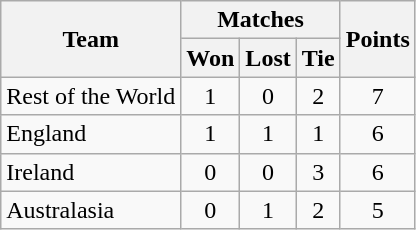<table class="wikitable" style="text-align:center">
<tr>
<th rowspan=2>Team</th>
<th colspan=3>Matches</th>
<th rowspan=2>Points</th>
</tr>
<tr>
<th>Won</th>
<th>Lost</th>
<th>Tie</th>
</tr>
<tr>
<td align=left>Rest of the World</td>
<td>1</td>
<td>0</td>
<td>2</td>
<td>7</td>
</tr>
<tr>
<td align=left> England</td>
<td>1</td>
<td>1</td>
<td>1</td>
<td>6</td>
</tr>
<tr>
<td align=left> Ireland</td>
<td>0</td>
<td>0</td>
<td>3</td>
<td>6</td>
</tr>
<tr>
<td align=left>Australasia</td>
<td>0</td>
<td>1</td>
<td>2</td>
<td>5</td>
</tr>
</table>
